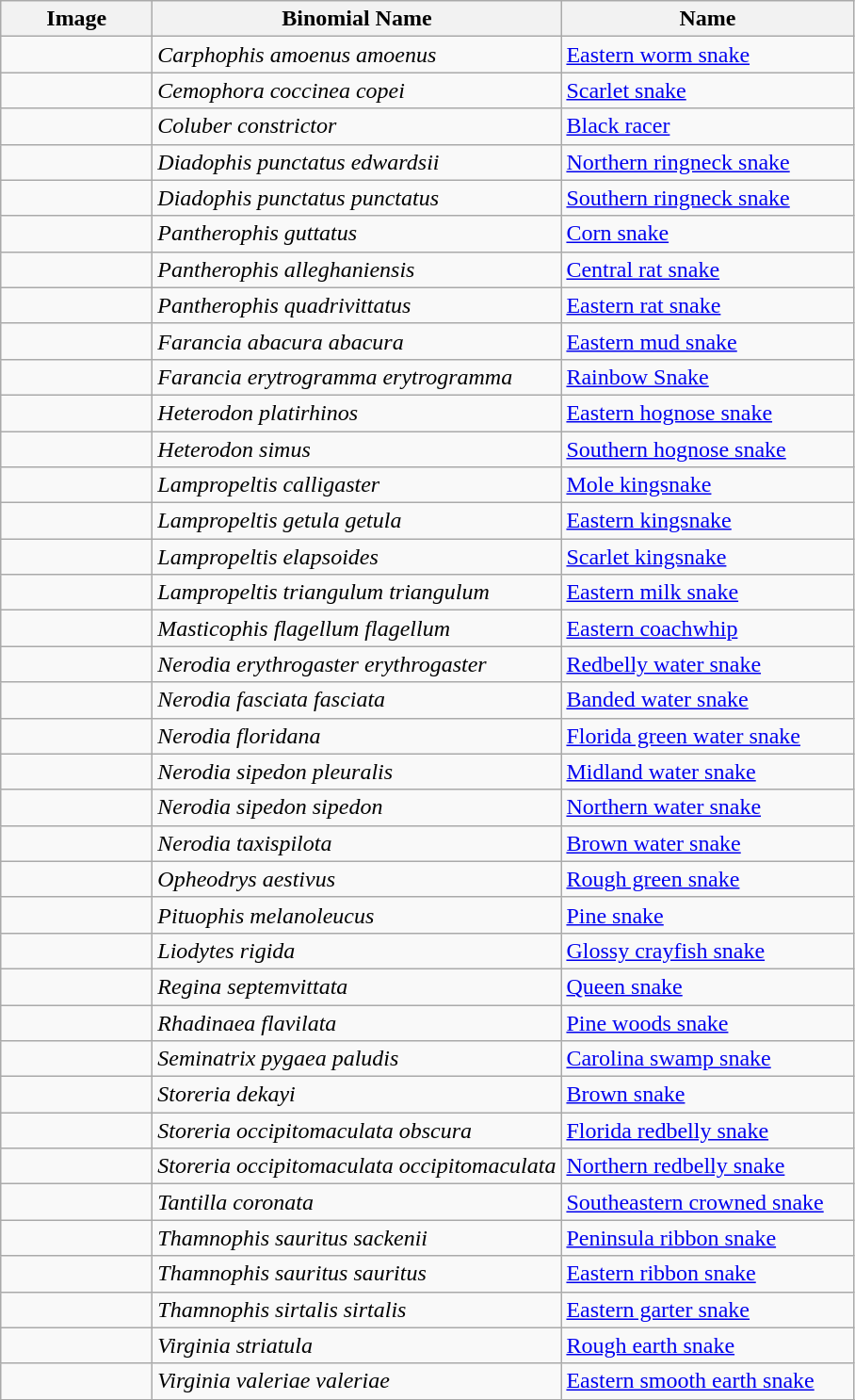<table class="wikitable">
<tr>
<th width="100">Image</th>
<th widthhdhdhdhshdjdhdhh="225">Binomial Name</th>
<th width="200">Name</th>
</tr>
<tr>
<td></td>
<td><em>Carphophis amoenus amoenus</em></td>
<td><a href='#'>Eastern worm snake</a></td>
</tr>
<tr>
<td></td>
<td><em>Cemophora coccinea copei</em></td>
<td><a href='#'>Scarlet snake</a></td>
</tr>
<tr>
<td></td>
<td><em>Coluber constrictor</em></td>
<td><a href='#'>Black racer</a></td>
</tr>
<tr>
<td></td>
<td><em>Diadophis punctatus edwardsii</em></td>
<td><a href='#'>Northern ringneck snake</a></td>
</tr>
<tr>
<td></td>
<td><em>Diadophis punctatus punctatus</em></td>
<td><a href='#'>Southern ringneck snake</a></td>
</tr>
<tr>
<td></td>
<td><em>Pantherophis guttatus</em></td>
<td><a href='#'>Corn snake</a></td>
</tr>
<tr>
<td></td>
<td><em>Pantherophis alleghaniensis</em></td>
<td><a href='#'>Central rat snake</a></td>
</tr>
<tr>
<td></td>
<td><em>Pantherophis quadrivittatus</em></td>
<td><a href='#'>Eastern rat snake</a></td>
</tr>
<tr>
<td></td>
<td><em>Farancia abacura abacura</em></td>
<td><a href='#'>Eastern mud snake</a></td>
</tr>
<tr>
<td></td>
<td><em>Farancia erytrogramma erytrogramma</em></td>
<td><a href='#'>Rainbow Snake</a></td>
</tr>
<tr>
<td></td>
<td><em>Heterodon platirhinos</em></td>
<td><a href='#'>Eastern hognose snake</a></td>
</tr>
<tr>
<td></td>
<td><em>Heterodon simus</em></td>
<td><a href='#'>Southern hognose snake</a></td>
</tr>
<tr>
<td></td>
<td><em> Lampropeltis calligaster</em></td>
<td><a href='#'>Mole kingsnake</a></td>
</tr>
<tr>
<td></td>
<td><em>Lampropeltis getula getula</em></td>
<td><a href='#'>Eastern kingsnake</a></td>
</tr>
<tr>
<td></td>
<td><em>Lampropeltis elapsoides</em></td>
<td><a href='#'>Scarlet kingsnake</a></td>
</tr>
<tr>
<td></td>
<td><em>Lampropeltis triangulum triangulum</em></td>
<td><a href='#'>Eastern milk snake</a></td>
</tr>
<tr>
<td></td>
<td><em>Masticophis flagellum flagellum</em></td>
<td><a href='#'>Eastern coachwhip</a></td>
</tr>
<tr>
<td></td>
<td><em>Nerodia erythrogaster erythrogaster</em></td>
<td><a href='#'>Redbelly water snake</a></td>
</tr>
<tr>
<td></td>
<td><em>Nerodia fasciata fasciata</em></td>
<td><a href='#'>Banded water snake</a></td>
</tr>
<tr>
<td></td>
<td><em>Nerodia floridana</em></td>
<td><a href='#'>Florida green water snake</a></td>
</tr>
<tr>
<td></td>
<td><em>Nerodia sipedon pleuralis</em></td>
<td><a href='#'>Midland water snake</a></td>
</tr>
<tr>
<td></td>
<td><em>Nerodia sipedon sipedon</em></td>
<td><a href='#'>Northern water snake</a></td>
</tr>
<tr>
<td></td>
<td><em>Nerodia taxispilota</em></td>
<td><a href='#'>Brown water snake</a></td>
</tr>
<tr>
<td></td>
<td><em>Opheodrys aestivus</em></td>
<td><a href='#'>Rough green snake</a></td>
</tr>
<tr>
<td></td>
<td><em>Pituophis melanoleucus</em></td>
<td><a href='#'>Pine snake</a></td>
</tr>
<tr>
<td></td>
<td><em>Liodytes rigida</em></td>
<td><a href='#'>Glossy crayfish snake</a></td>
</tr>
<tr>
<td></td>
<td><em>Regina septemvittata</em></td>
<td><a href='#'>Queen snake</a></td>
</tr>
<tr>
<td></td>
<td><em>Rhadinaea flavilata</em></td>
<td><a href='#'>Pine woods snake</a></td>
</tr>
<tr>
<td></td>
<td><em>Seminatrix pygaea paludis</em></td>
<td><a href='#'>Carolina swamp snake</a></td>
</tr>
<tr>
<td></td>
<td><em>Storeria dekayi</em></td>
<td><a href='#'>Brown snake</a></td>
</tr>
<tr>
<td></td>
<td><em>Storeria occipitomaculata obscura</em></td>
<td><a href='#'>Florida redbelly snake</a></td>
</tr>
<tr>
<td></td>
<td><em>Storeria occipitomaculata occipitomaculata</em></td>
<td><a href='#'>Northern redbelly snake</a></td>
</tr>
<tr>
<td></td>
<td><em>Tantilla coronata</em></td>
<td><a href='#'>Southeastern crowned snake</a></td>
</tr>
<tr>
<td></td>
<td><em>Thamnophis sauritus sackenii</em></td>
<td><a href='#'>Peninsula ribbon snake</a></td>
</tr>
<tr>
<td></td>
<td><em>Thamnophis sauritus sauritus</em></td>
<td><a href='#'>Eastern ribbon snake</a></td>
</tr>
<tr>
<td></td>
<td><em>Thamnophis sirtalis sirtalis</em></td>
<td><a href='#'>Eastern garter snake</a></td>
</tr>
<tr>
<td></td>
<td><em>Virginia striatula</em></td>
<td><a href='#'>Rough earth snake</a></td>
</tr>
<tr>
<td></td>
<td><em>Virginia valeriae valeriae</em></td>
<td><a href='#'>Eastern smooth earth snake</a></td>
</tr>
<tr>
</tr>
</table>
